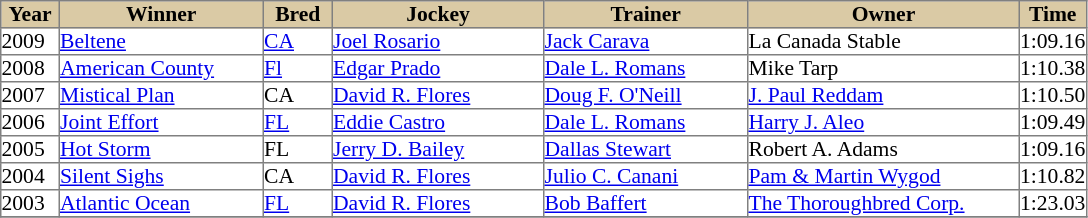<table class = "sortable" | border="1" cellpadding="0" style="border-collapse: collapse; font-size:90%">
<tr bgcolor="#DACAA5" align="center">
<td width="38px"><strong>Year</strong> <br></td>
<td width="135px"><strong>Winner</strong> <br></td>
<td width="45px"><strong>Bred</strong><br></td>
<td width="140px"><strong>Jockey</strong> <br></td>
<td width="135px"><strong>Trainer</strong> <br></td>
<td width="180px"><strong>Owner</strong> <br></td>
<td width=><strong>Time</strong></td>
</tr>
<tr>
<td>2009</td>
<td><a href='#'>Beltene</a></td>
<td><a href='#'>CA</a></td>
<td><a href='#'>Joel Rosario</a></td>
<td><a href='#'>Jack Carava</a></td>
<td>La Canada Stable</td>
<td>1:09.16</td>
</tr>
<tr>
<td>2008</td>
<td><a href='#'>American County</a></td>
<td><a href='#'>Fl</a></td>
<td><a href='#'>Edgar Prado</a></td>
<td><a href='#'>Dale L. Romans</a></td>
<td>Mike Tarp</td>
<td>1:10.38</td>
</tr>
<tr>
<td>2007</td>
<td><a href='#'>Mistical Plan</a></td>
<td>CA</td>
<td><a href='#'>David R. Flores</a></td>
<td><a href='#'>Doug F. O'Neill</a></td>
<td><a href='#'>J. Paul Reddam</a></td>
<td>1:10.50</td>
</tr>
<tr>
<td>2006</td>
<td><a href='#'>Joint Effort</a></td>
<td><a href='#'>FL</a></td>
<td><a href='#'>Eddie Castro</a></td>
<td><a href='#'>Dale L. Romans</a></td>
<td><a href='#'>Harry J. Aleo</a></td>
<td>1:09.49</td>
</tr>
<tr>
<td>2005</td>
<td><a href='#'>Hot Storm</a></td>
<td>FL</td>
<td><a href='#'>Jerry D. Bailey</a></td>
<td><a href='#'>Dallas Stewart</a></td>
<td>Robert A. Adams</td>
<td>1:09.16</td>
</tr>
<tr>
<td>2004</td>
<td><a href='#'>Silent Sighs</a></td>
<td>CA</td>
<td><a href='#'>David R. Flores</a></td>
<td><a href='#'>Julio C. Canani</a></td>
<td><a href='#'>Pam & Martin Wygod</a></td>
<td>1:10.82</td>
</tr>
<tr>
<td>2003</td>
<td><a href='#'>Atlantic Ocean</a></td>
<td><a href='#'>FL</a></td>
<td><a href='#'>David R. Flores</a></td>
<td><a href='#'>Bob Baffert</a></td>
<td><a href='#'>The Thoroughbred Corp.</a></td>
<td>1:23.03</td>
</tr>
<tr>
</tr>
</table>
